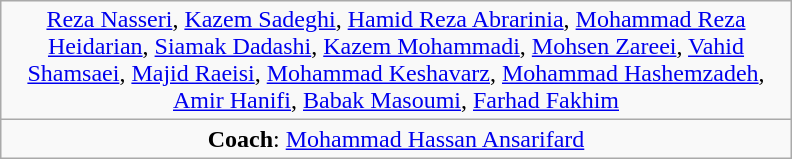<table class="wikitable" style="text-align:center; width:33em; margin:0.5em auto;">
<tr>
<td><a href='#'>Reza Nasseri</a>, <a href='#'>Kazem Sadeghi</a>, <a href='#'>Hamid Reza Abrarinia</a>, <a href='#'>Mohammad Reza Heidarian</a>, <a href='#'>Siamak Dadashi</a>, <a href='#'>Kazem Mohammadi</a>, <a href='#'>Mohsen Zareei</a>, <a href='#'>Vahid Shamsaei</a>, <a href='#'>Majid Raeisi</a>, <a href='#'>Mohammad Keshavarz</a>, <a href='#'>Mohammad Hashemzadeh</a>, <a href='#'>Amir Hanifi</a>, <a href='#'>Babak Masoumi</a>, <a href='#'>Farhad Fakhim</a></td>
</tr>
<tr>
<td><strong>Coach</strong>:  <a href='#'>Mohammad Hassan Ansarifard</a></td>
</tr>
</table>
